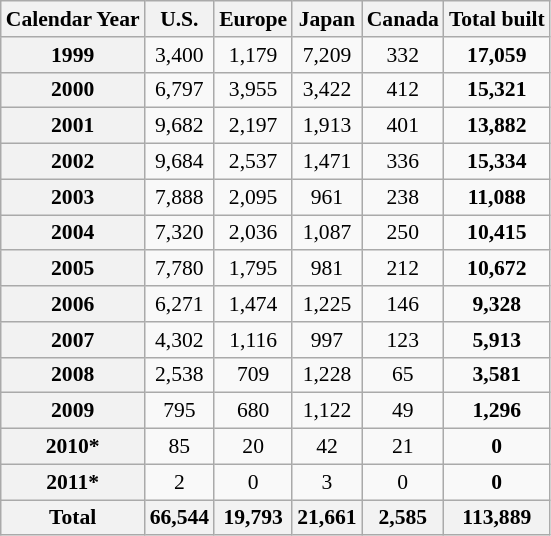<table class="wikitable" style="text-align:center; font-size: 90%;">
<tr>
<th>Calendar Year</th>
<th>U.S.</th>
<th>Europe</th>
<th>Japan</th>
<th>Canada</th>
<th>Total built</th>
</tr>
<tr>
<th>1999</th>
<td>3,400</td>
<td>1,179</td>
<td>7,209</td>
<td>332</td>
<td><strong>17,059</strong></td>
</tr>
<tr>
<th>2000</th>
<td>6,797</td>
<td>3,955</td>
<td>3,422</td>
<td>412</td>
<td><strong>15,321</strong></td>
</tr>
<tr>
<th>2001</th>
<td>9,682</td>
<td>2,197</td>
<td>1,913</td>
<td>401</td>
<td><strong>13,882</strong></td>
</tr>
<tr>
<th>2002</th>
<td>9,684</td>
<td>2,537</td>
<td>1,471</td>
<td>336</td>
<td><strong>15,334</strong></td>
</tr>
<tr>
<th>2003</th>
<td>7,888</td>
<td>2,095</td>
<td>961</td>
<td>238</td>
<td><strong>11,088</strong></td>
</tr>
<tr>
<th>2004</th>
<td>7,320</td>
<td>2,036</td>
<td>1,087</td>
<td>250</td>
<td><strong>10,415</strong></td>
</tr>
<tr>
<th>2005</th>
<td>7,780</td>
<td>1,795</td>
<td>981</td>
<td>212</td>
<td><strong>10,672</strong></td>
</tr>
<tr>
<th>2006</th>
<td>6,271</td>
<td>1,474</td>
<td>1,225</td>
<td>146</td>
<td><strong>9,328</strong></td>
</tr>
<tr>
<th>2007</th>
<td>4,302</td>
<td>1,116</td>
<td>997</td>
<td>123</td>
<td><strong>5,913</strong></td>
</tr>
<tr>
<th>2008</th>
<td>2,538</td>
<td>709</td>
<td>1,228</td>
<td>65</td>
<td><strong>3,581</strong></td>
</tr>
<tr>
<th>2009</th>
<td>795</td>
<td>680</td>
<td>1,122</td>
<td>49</td>
<td><strong>1,296</strong></td>
</tr>
<tr>
<th>2010*</th>
<td>85</td>
<td>20</td>
<td>42</td>
<td>21</td>
<td><strong>0</strong></td>
</tr>
<tr>
<th>2011*</th>
<td>2</td>
<td>0</td>
<td>3</td>
<td>0</td>
<td><strong>0</strong></td>
</tr>
<tr>
<th>Total</th>
<th>66,544</th>
<th>19,793</th>
<th>21,661</th>
<th>2,585</th>
<th>113,889</th>
</tr>
</table>
